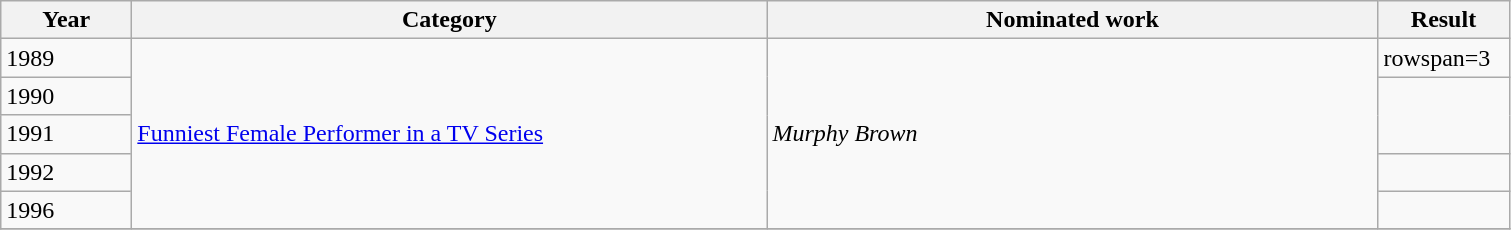<table class=wikitable>
<tr>
<th scope="col" style="width:5em;">Year</th>
<th scope="col" style="width:26em;">Category</th>
<th scope="col" style="width:25em;">Nominated work</th>
<th scope="col" style="width:5em;">Result</th>
</tr>
<tr>
<td>1989</td>
<td rowspan=5><a href='#'>Funniest Female Performer in a TV Series</a></td>
<td rowspan=5><em>Murphy Brown</em></td>
<td>rowspan=3 </td>
</tr>
<tr>
<td>1990</td>
</tr>
<tr>
<td>1991</td>
</tr>
<tr>
<td>1992</td>
<td></td>
</tr>
<tr>
<td>1996</td>
<td></td>
</tr>
<tr>
</tr>
</table>
